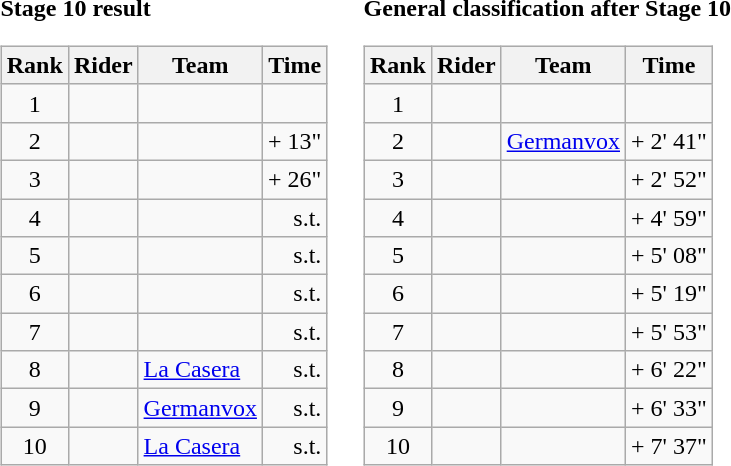<table>
<tr>
<td><strong>Stage 10 result</strong><br><table class="wikitable">
<tr>
<th scope="col">Rank</th>
<th scope="col">Rider</th>
<th scope="col">Team</th>
<th scope="col">Time</th>
</tr>
<tr>
<td style="text-align:center;">1</td>
<td></td>
<td></td>
<td style="text-align:right;"></td>
</tr>
<tr>
<td style="text-align:center;">2</td>
<td></td>
<td></td>
<td style="text-align:right;">+ 13"</td>
</tr>
<tr>
<td style="text-align:center;">3</td>
<td></td>
<td></td>
<td style="text-align:right;">+ 26"</td>
</tr>
<tr>
<td style="text-align:center;">4</td>
<td></td>
<td></td>
<td style="text-align:right;">s.t.</td>
</tr>
<tr>
<td style="text-align:center;">5</td>
<td></td>
<td></td>
<td style="text-align:right;">s.t.</td>
</tr>
<tr>
<td style="text-align:center;">6</td>
<td></td>
<td></td>
<td style="text-align:right;">s.t.</td>
</tr>
<tr>
<td style="text-align:center;">7</td>
<td></td>
<td></td>
<td style="text-align:right;">s.t.</td>
</tr>
<tr>
<td style="text-align:center;">8</td>
<td></td>
<td><a href='#'>La Casera</a></td>
<td style="text-align:right;">s.t.</td>
</tr>
<tr>
<td style="text-align:center;">9</td>
<td></td>
<td><a href='#'>Germanvox</a></td>
<td style="text-align:right;">s.t.</td>
</tr>
<tr>
<td style="text-align:center;">10</td>
<td></td>
<td><a href='#'>La Casera</a></td>
<td style="text-align:right;">s.t.</td>
</tr>
</table>
</td>
<td></td>
<td><strong>General classification after Stage 10</strong><br><table class="wikitable">
<tr>
<th scope="col">Rank</th>
<th scope="col">Rider</th>
<th scope="col">Team</th>
<th scope="col">Time</th>
</tr>
<tr>
<td style="text-align:center;">1</td>
<td></td>
<td></td>
<td style="text-align:right;"></td>
</tr>
<tr>
<td style="text-align:center;">2</td>
<td></td>
<td><a href='#'>Germanvox</a></td>
<td style="text-align:right;">+ 2' 41"</td>
</tr>
<tr>
<td style="text-align:center;">3</td>
<td></td>
<td></td>
<td style="text-align:right;">+ 2' 52"</td>
</tr>
<tr>
<td style="text-align:center;">4</td>
<td></td>
<td></td>
<td style="text-align:right;">+ 4' 59"</td>
</tr>
<tr>
<td style="text-align:center;">5</td>
<td></td>
<td></td>
<td style="text-align:right;">+ 5' 08"</td>
</tr>
<tr>
<td style="text-align:center;">6</td>
<td></td>
<td></td>
<td style="text-align:right;">+ 5' 19"</td>
</tr>
<tr>
<td style="text-align:center;">7</td>
<td></td>
<td></td>
<td style="text-align:right;">+ 5' 53"</td>
</tr>
<tr>
<td style="text-align:center;">8</td>
<td></td>
<td></td>
<td style="text-align:right;">+ 6' 22"</td>
</tr>
<tr>
<td style="text-align:center;">9</td>
<td></td>
<td></td>
<td style="text-align:right;">+ 6' 33"</td>
</tr>
<tr>
<td style="text-align:center;">10</td>
<td></td>
<td></td>
<td style="text-align:right;">+ 7' 37"</td>
</tr>
</table>
</td>
</tr>
</table>
